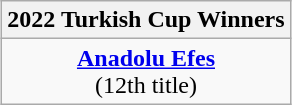<table class=wikitable style="text-align:center; margin:auto">
<tr>
<th>2022 Turkish Cup Winners</th>
</tr>
<tr>
<td><strong><a href='#'>Anadolu Efes</a></strong><br>(12th title)</td>
</tr>
</table>
